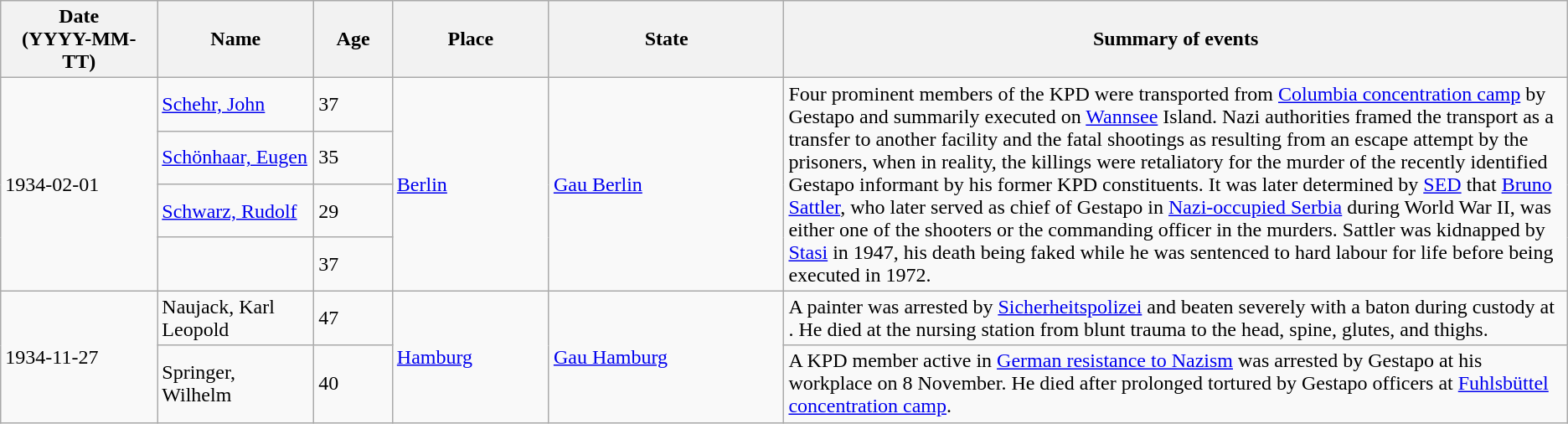<table class="wikitable sortable static-row-numbers static-row-header-text">
<tr>
<th style="width:10%;">Date<br>(YYYY-MM-TT)</th>
<th style="width:10%;">Name</th>
<th style="width:5%;">Age</th>
<th style="width:10%;">Place</th>
<th style="width:15%;">State</th>
<th style="width:50%;">Summary of events</th>
</tr>
<tr>
<td rowspan=4>1934-02-01</td>
<td><a href='#'>Schehr, John</a></td>
<td>37</td>
<td rowspan=4><a href='#'>Berlin</a></td>
<td rowspan=4><a href='#'>Gau Berlin</a></td>
<td rowspan="4">Four prominent members of the KPD were transported from <a href='#'>Columbia concentration camp</a> by Gestapo and summarily executed on <a href='#'>Wannsee</a> Island. Nazi authorities framed the transport as a transfer to another facility and the fatal shootings as resulting from an escape attempt by the prisoners, when in reality, the killings were retaliatory for the murder of the recently identified Gestapo informant  by his former KPD constituents. It was later determined by <a href='#'>SED</a> that <a href='#'>Bruno Sattler</a>, who later served as chief of Gestapo in <a href='#'>Nazi-occupied Serbia</a> during World War II, was either one of the shooters or the commanding officer in the murders. Sattler was kidnapped by <a href='#'>Stasi</a> in 1947, his death being faked while he was sentenced to hard labour for life before being executed in 1972.</td>
</tr>
<tr>
<td><a href='#'>Schönhaar, Eugen</a></td>
<td>35</td>
</tr>
<tr>
<td><a href='#'>Schwarz, Rudolf</a></td>
<td>29</td>
</tr>
<tr>
<td></td>
<td>37</td>
</tr>
<tr>
<td rowspan=2>1934-11-27</td>
<td>Naujack, Karl Leopold</td>
<td>47</td>
<td rowspan=2><a href='#'>Hamburg</a></td>
<td rowspan=2><a href='#'>Gau Hamburg</a></td>
<td>A painter was arrested by <a href='#'>Sicherheitspolizei</a> and beaten severely with a baton during custody at . He died at the nursing station from blunt trauma to the head, spine, glutes, and thighs.</td>
</tr>
<tr>
<td>Springer, Wilhelm</td>
<td>40</td>
<td>A KPD member active in <a href='#'>German resistance to Nazism</a> was arrested by Gestapo at his workplace on 8 November. He died after prolonged tortured by Gestapo officers at <a href='#'>Fuhlsbüttel concentration camp</a>.</td>
</tr>
</table>
